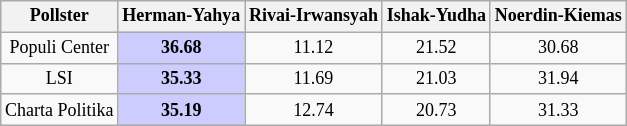<table class="wikitable sortable" style="text-align: center; font-size: 75%;">
<tr>
<th>Pollster</th>
<th>Herman-Yahya</th>
<th>Rivai-Irwansyah</th>
<th>Ishak-Yudha</th>
<th>Noerdin-Kiemas</th>
</tr>
<tr>
<td>Populi Center</td>
<td bgcolor=#CCCCFF><strong>36.68</strong></td>
<td>11.12</td>
<td>21.52</td>
<td>30.68</td>
</tr>
<tr>
<td>LSI</td>
<td bgcolor=#CCCCFF><strong>35.33</strong></td>
<td>11.69</td>
<td>21.03</td>
<td>31.94</td>
</tr>
<tr>
<td>Charta Politika</td>
<td bgcolor=#CCCCFF><strong>35.19</strong></td>
<td>12.74</td>
<td>20.73</td>
<td>31.33</td>
</tr>
</table>
